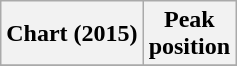<table class="wikitable plainrowheaders">
<tr>
<th scope="col">Chart (2015)</th>
<th scope="col">Peak<br>position</th>
</tr>
<tr>
</tr>
</table>
